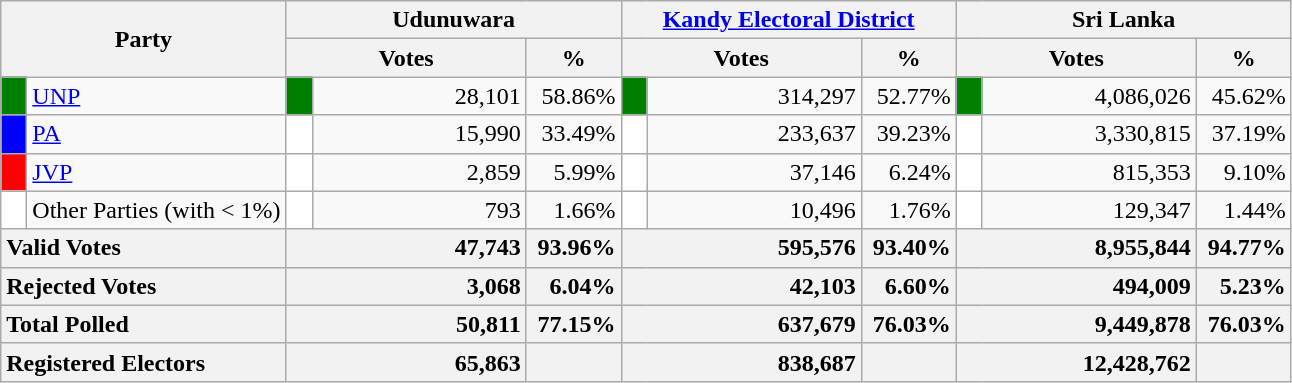<table class="wikitable">
<tr>
<th colspan="2" width="144px"rowspan="2">Party</th>
<th colspan="3" width="216px">Udunuwara</th>
<th colspan="3" width="216px"><a href='#'>Kandy Electoral District</a></th>
<th colspan="3" width="216px">Sri Lanka</th>
</tr>
<tr>
<th colspan="2" width="144px">Votes</th>
<th>%</th>
<th colspan="2" width="144px">Votes</th>
<th>%</th>
<th colspan="2" width="144px">Votes</th>
<th>%</th>
</tr>
<tr>
<td style="background-color:green;" width="10px"></td>
<td style="text-align:left;"><a href='#'>UNP</a></td>
<td style="background-color:green;" width="10px"></td>
<td style="text-align:right;">28,101</td>
<td style="text-align:right;">58.86%</td>
<td style="background-color:green;" width="10px"></td>
<td style="text-align:right;">314,297</td>
<td style="text-align:right;">52.77%</td>
<td style="background-color:green;" width="10px"></td>
<td style="text-align:right;">4,086,026</td>
<td style="text-align:right;">45.62%</td>
</tr>
<tr>
<td style="background-color:blue;" width="10px"></td>
<td style="text-align:left;"><a href='#'>PA</a></td>
<td style="background-color:white;" width="10px"></td>
<td style="text-align:right;">15,990</td>
<td style="text-align:right;">33.49%</td>
<td style="background-color:white;" width="10px"></td>
<td style="text-align:right;">233,637</td>
<td style="text-align:right;">39.23%</td>
<td style="background-color:white;" width="10px"></td>
<td style="text-align:right;">3,330,815</td>
<td style="text-align:right;">37.19%</td>
</tr>
<tr>
<td style="background-color:red;" width="10px"></td>
<td style="text-align:left;"><a href='#'>JVP</a></td>
<td style="background-color:white;" width="10px"></td>
<td style="text-align:right;">2,859</td>
<td style="text-align:right;">5.99%</td>
<td style="background-color:white;" width="10px"></td>
<td style="text-align:right;">37,146</td>
<td style="text-align:right;">6.24%</td>
<td style="background-color:white;" width="10px"></td>
<td style="text-align:right;">815,353</td>
<td style="text-align:right;">9.10%</td>
</tr>
<tr>
<td style="background-color:white;" width="10px"></td>
<td style="text-align:left;">Other Parties (with < 1%)</td>
<td style="background-color:white;" width="10px"></td>
<td style="text-align:right;">793</td>
<td style="text-align:right;">1.66%</td>
<td style="background-color:white;" width="10px"></td>
<td style="text-align:right;">10,496</td>
<td style="text-align:right;">1.76%</td>
<td style="background-color:white;" width="10px"></td>
<td style="text-align:right;">129,347</td>
<td style="text-align:right;">1.44%</td>
</tr>
<tr>
<th colspan="2" width="144px"style="text-align:left;">Valid Votes</th>
<th style="text-align:right;"colspan="2" width="144px">47,743</th>
<th style="text-align:right;">93.96%</th>
<th style="text-align:right;"colspan="2" width="144px">595,576</th>
<th style="text-align:right;">93.40%</th>
<th style="text-align:right;"colspan="2" width="144px">8,955,844</th>
<th style="text-align:right;">94.77%</th>
</tr>
<tr>
<th colspan="2" width="144px"style="text-align:left;">Rejected Votes</th>
<th style="text-align:right;"colspan="2" width="144px">3,068</th>
<th style="text-align:right;">6.04%</th>
<th style="text-align:right;"colspan="2" width="144px">42,103</th>
<th style="text-align:right;">6.60%</th>
<th style="text-align:right;"colspan="2" width="144px">494,009</th>
<th style="text-align:right;">5.23%</th>
</tr>
<tr>
<th colspan="2" width="144px"style="text-align:left;">Total Polled</th>
<th style="text-align:right;"colspan="2" width="144px">50,811</th>
<th style="text-align:right;">77.15%</th>
<th style="text-align:right;"colspan="2" width="144px">637,679</th>
<th style="text-align:right;">76.03%</th>
<th style="text-align:right;"colspan="2" width="144px">9,449,878</th>
<th style="text-align:right;">76.03%</th>
</tr>
<tr>
<th colspan="2" width="144px"style="text-align:left;">Registered Electors</th>
<th style="text-align:right;"colspan="2" width="144px">65,863</th>
<th></th>
<th style="text-align:right;"colspan="2" width="144px">838,687</th>
<th></th>
<th style="text-align:right;"colspan="2" width="144px">12,428,762</th>
<th></th>
</tr>
</table>
